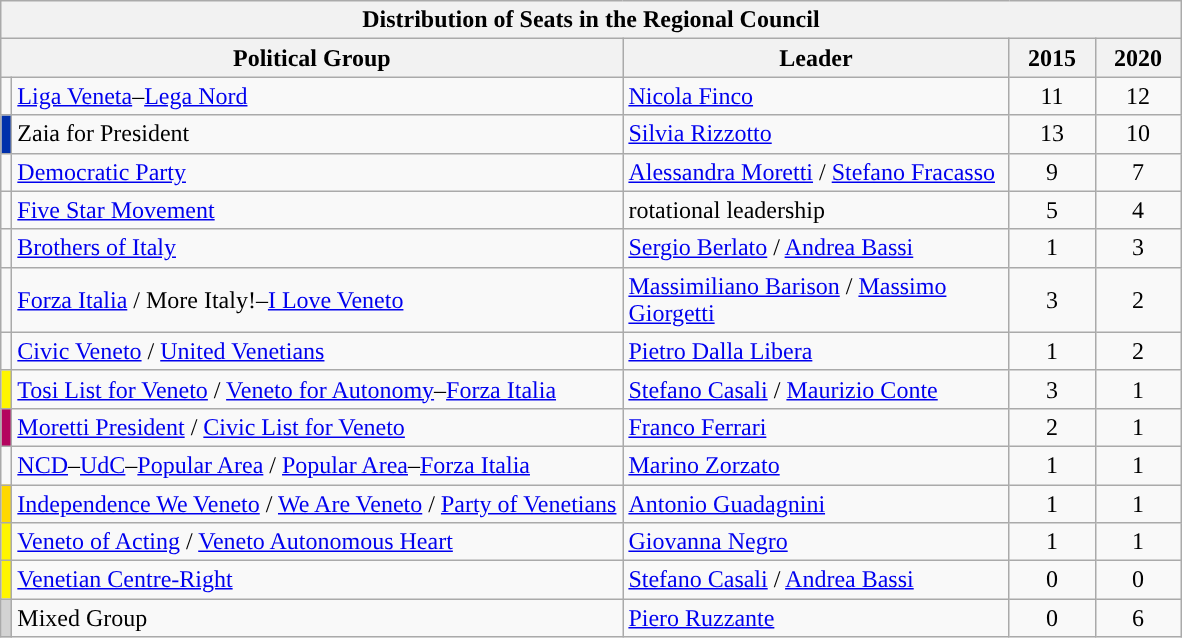<table class="wikitable">
<tr>
<th colspan=5>Distribution of Seats in the Regional Council</th>
</tr>
<tr>
<th width=400px align="left" colspan=2>Political Group</th>
<th width=250px align="left">Leader</th>
<th width=50px align="center">2015</th>
<th width=50px align="center">2020</th>
</tr>
<tr>
<td></td>
<td width=400px align="left"><a href='#'>Liga Veneta</a>–<a href='#'>Lega Nord</a></td>
<td width=250px align="left"><a href='#'>Nicola Finco</a></td>
<td width=50px align="center">11</td>
<td width=50px align="center">12</td>
</tr>
<tr>
<td bgcolor="#0030AB"></td>
<td width=400px align="left">Zaia for President</td>
<td width=250px align="left"><a href='#'>Silvia Rizzotto</a></td>
<td width=50px align="center">13</td>
<td width=50px align="center">10</td>
</tr>
<tr>
<td></td>
<td width=400px align="left"><a href='#'>Democratic Party</a></td>
<td width=250px align="left"><a href='#'>Alessandra Moretti</a> / <a href='#'>Stefano Fracasso</a></td>
<td width=50px align="center">9</td>
<td width=50px align="center">7</td>
</tr>
<tr>
<td></td>
<td width=400px align="left"><a href='#'>Five Star Movement</a></td>
<td width=250px align="left">rotational leadership</td>
<td width=50px align="center">5</td>
<td width=50px align="center">4</td>
</tr>
<tr>
<td></td>
<td width=400px align="left"><a href='#'>Brothers of Italy</a></td>
<td width=250px align="left"><a href='#'>Sergio Berlato</a> / <a href='#'>Andrea Bassi</a></td>
<td width=50px align="center">1</td>
<td width=50px align="center">3</td>
</tr>
<tr>
<td></td>
<td width=400px align="left"><a href='#'>Forza Italia</a> / More Italy!–<a href='#'>I Love Veneto</a></td>
<td width=250px align="left"><a href='#'>Massimiliano Barison</a> / <a href='#'>Massimo Giorgetti</a></td>
<td width=50px align="center">3</td>
<td width=50px align="center">2</td>
</tr>
<tr>
<td></td>
<td width=400px align="left"><a href='#'>Civic Veneto</a> / <a href='#'>United Venetians</a></td>
<td width=250px align="left"><a href='#'>Pietro Dalla Libera</a></td>
<td width=50px align="center">1</td>
<td width=50px align="center">2</td>
</tr>
<tr>
<td bgcolor="#FFF500"></td>
<td width=400px align="left"><a href='#'>Tosi List for Veneto</a> / <a href='#'>Veneto for Autonomy</a>–<a href='#'>Forza Italia</a></td>
<td width=250px align="left"><a href='#'>Stefano Casali</a> / <a href='#'>Maurizio Conte</a></td>
<td width=50px align="center">3</td>
<td width=50px align="center">1</td>
</tr>
<tr>
<td bgcolor="#B4045F"></td>
<td width=400px align="left"><a href='#'>Moretti President</a> / <a href='#'>Civic List for Veneto</a></td>
<td width=250px align="left"><a href='#'>Franco Ferrari</a></td>
<td width=50px align="center">2</td>
<td width=50px align="center">1</td>
</tr>
<tr>
<td></td>
<td width=400px align="left"><a href='#'>NCD</a>–<a href='#'>UdC</a>–<a href='#'>Popular Area</a> / <a href='#'>Popular Area</a>–<a href='#'>Forza Italia</a></td>
<td width=250px align="left"><a href='#'>Marino Zorzato</a></td>
<td width=50px align="center">1</td>
<td width=50px align="center">1</td>
</tr>
<tr>
<td bgcolor="#FFD801"></td>
<td width=400px align="left"><a href='#'>Independence We Veneto</a> / <a href='#'>We Are Veneto</a> / <a href='#'>Party of Venetians</a></td>
<td width=250px align="left"><a href='#'>Antonio Guadagnini</a></td>
<td width=50px align="center">1</td>
<td width=50px align="center">1</td>
</tr>
<tr>
<td bgcolor="#FFF500"></td>
<td width=400px align="left"><a href='#'>Veneto of Acting</a> / <a href='#'>Veneto Autonomous Heart</a></td>
<td width=250px align="left"><a href='#'>Giovanna Negro</a></td>
<td width=50px align="center">1</td>
<td width=50px align="center">1</td>
</tr>
<tr>
<td bgcolor="#FFF500"></td>
<td width=400px align="left"><a href='#'>Venetian Centre-Right</a></td>
<td width=250px align="left"><a href='#'>Stefano Casali</a> / <a href='#'>Andrea Bassi</a></td>
<td width=50px align="center">0</td>
<td width=50px align="center">0</td>
</tr>
<tr>
<td bgcolor="lightgrey"></td>
<td width=400px align="left">Mixed Group</td>
<td width=250px align="left"><a href='#'>Piero Ruzzante</a></td>
<td width=50px align="center">0</td>
<td width=50px align="center">6</td>
</tr>
</table>
